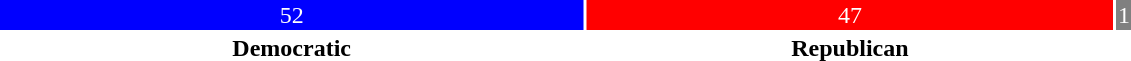<table style="width:60%; text-align:center;">
<tr style="color:white;">
<td style="background:blue; width:52.0%;">52</td>
<td style="background:red; width:47.0%;">47</td>
<td style="background:grey; width:1.0%;">1</td>
</tr>
<tr>
<td><span><strong>Democratic</strong></span></td>
<td><span><strong>Republican</strong></span></td>
</tr>
</table>
